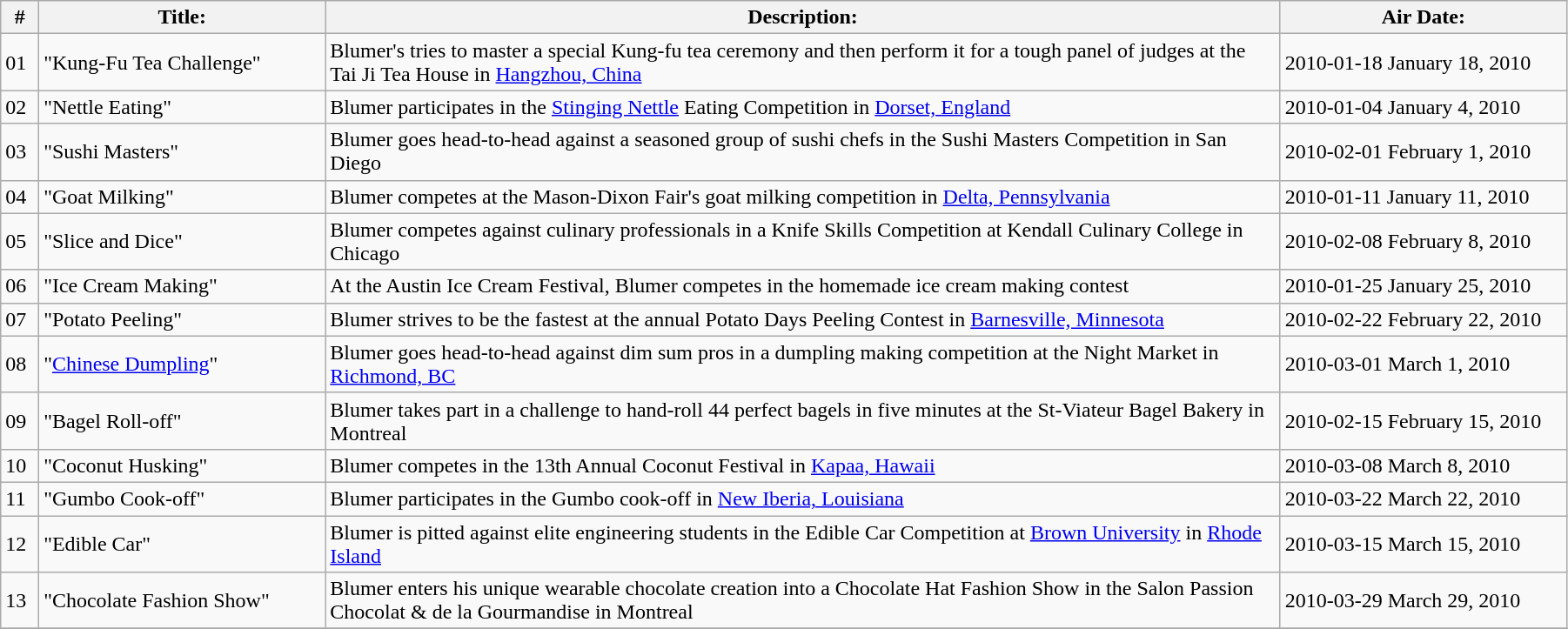<table class="wikitable sortable" style="width:95%;">
<tr>
<th width="2%"><strong>#</strong></th>
<th width="15%"><strong>Title:</strong></th>
<th width="50%" class="unsortable"><strong>Description:</strong></th>
<th width="15%"><strong>Air Date:</strong></th>
</tr>
<tr>
<td nowrap="nowrap">01</td>
<td>"Kung-Fu Tea Challenge"</td>
<td>Blumer's tries to master a special Kung-fu tea ceremony and then perform it for a tough panel of judges at the Tai Ji Tea House in <a href='#'>Hangzhou, China</a></td>
<td><span>2010-01-18</span> January 18, 2010</td>
</tr>
<tr>
<td nowrap="nowrap">02</td>
<td>"Nettle Eating"</td>
<td>Blumer participates in the <a href='#'>Stinging Nettle</a> Eating Competition in <a href='#'>Dorset, England</a></td>
<td><span>2010-01-04</span> January 4, 2010</td>
</tr>
<tr>
<td nowrap="nowrap">03</td>
<td>"Sushi Masters"</td>
<td>Blumer goes head-to-head against a seasoned group of sushi chefs in the Sushi Masters Competition in San Diego</td>
<td><span>2010-02-01</span> February 1, 2010</td>
</tr>
<tr>
<td nowrap="nowrap">04</td>
<td>"Goat Milking"</td>
<td>Blumer competes at the Mason-Dixon Fair's goat milking competition in <a href='#'>Delta, Pennsylvania</a></td>
<td><span>2010-01-11</span> January 11, 2010</td>
</tr>
<tr>
<td nowrap="nowrap">05</td>
<td>"Slice and Dice"</td>
<td>Blumer competes against culinary professionals in a Knife Skills Competition at Kendall Culinary College in Chicago</td>
<td><span>2010-02-08</span> February 8, 2010</td>
</tr>
<tr>
<td nowrap="nowrap">06</td>
<td>"Ice Cream Making"</td>
<td>At the Austin Ice Cream Festival, Blumer competes in the homemade ice cream making contest</td>
<td><span>2010-01-25</span> January 25, 2010</td>
</tr>
<tr>
<td nowrap="nowrap">07</td>
<td>"Potato Peeling"</td>
<td>Blumer strives to be the fastest at the annual Potato Days Peeling Contest in <a href='#'>Barnesville, Minnesota</a></td>
<td><span>2010-02-22</span> February 22, 2010</td>
</tr>
<tr>
<td nowrap="nowrap">08</td>
<td>"<a href='#'>Chinese Dumpling</a>"</td>
<td>Blumer goes head-to-head against dim sum pros in a dumpling making competition at the Night Market in <a href='#'>Richmond, BC</a></td>
<td><span>2010-03-01</span> March 1, 2010</td>
</tr>
<tr>
<td nowrap="nowrap">09</td>
<td>"Bagel Roll-off"</td>
<td>Blumer takes part in a challenge to hand-roll 44 perfect bagels in five minutes at the St-Viateur Bagel Bakery in Montreal</td>
<td><span>2010-02-15</span> February 15, 2010</td>
</tr>
<tr>
<td nowrap="nowrap">10</td>
<td>"Coconut Husking"</td>
<td>Blumer competes in the 13th Annual Coconut Festival in <a href='#'>Kapaa, Hawaii</a></td>
<td><span>2010-03-08</span> March 8, 2010</td>
</tr>
<tr>
<td nowrap="nowrap">11</td>
<td>"Gumbo Cook-off"</td>
<td>Blumer participates in the Gumbo cook-off in <a href='#'>New Iberia, Louisiana</a></td>
<td><span>2010-03-22</span> March 22, 2010</td>
</tr>
<tr>
<td nowrap="nowrap">12</td>
<td>"Edible Car"</td>
<td>Blumer is pitted against elite engineering students in the Edible Car Competition at <a href='#'>Brown University</a> in <a href='#'>Rhode Island</a></td>
<td><span>2010-03-15</span> March 15, 2010</td>
</tr>
<tr>
<td nowrap="nowrap">13</td>
<td>"Chocolate Fashion Show"</td>
<td>Blumer enters his unique wearable chocolate creation into a Chocolate Hat Fashion Show in the Salon Passion Chocolat & de la Gourmandise in Montreal</td>
<td><span>2010-03-29</span> March 29, 2010</td>
</tr>
<tr>
</tr>
</table>
